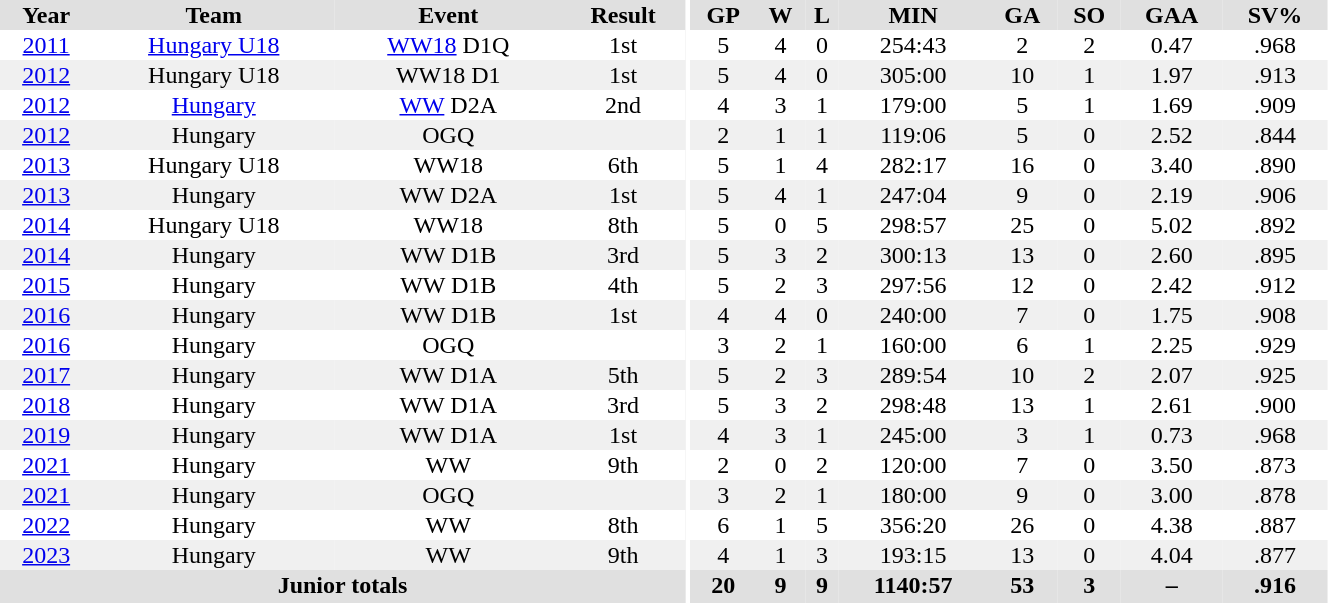<table border="0" cellpadding="1" cellspacing="0" id="Table3" style="text-align:center; width:70%">
<tr bgcolor="#e0e0e0">
<th>Year</th>
<th>Team</th>
<th>Event</th>
<th>Result</th>
<th rowspan="95" bgcolor="#ffffff"></th>
<th>GP</th>
<th>W</th>
<th>L</th>
<th>MIN</th>
<th>GA</th>
<th>SO</th>
<th>GAA</th>
<th>SV%</th>
</tr>
<tr align="centre">
<td><a href='#'>2011</a></td>
<td><a href='#'>Hungary U18</a></td>
<td><a href='#'>WW18</a> D1Q</td>
<td>1st</td>
<td>5</td>
<td>4</td>
<td>0</td>
<td>254:43</td>
<td>2</td>
<td>2</td>
<td>0.47</td>
<td>.968</td>
</tr>
<tr align="centre" style="background-color:#f0f0f0;">
<td><a href='#'>2012</a></td>
<td>Hungary U18</td>
<td>WW18 D1</td>
<td>1st</td>
<td>5</td>
<td>4</td>
<td>0</td>
<td>305:00</td>
<td>10</td>
<td>1</td>
<td>1.97</td>
<td>.913</td>
</tr>
<tr align="centre">
<td><a href='#'>2012</a></td>
<td><a href='#'>Hungary</a></td>
<td><a href='#'>WW</a> D2A</td>
<td>2nd</td>
<td>4</td>
<td>3</td>
<td>1</td>
<td>179:00</td>
<td>5</td>
<td>1</td>
<td>1.69</td>
<td>.909</td>
</tr>
<tr align="centre" style="background-color:#f0f0f0;">
<td><a href='#'>2012</a></td>
<td>Hungary</td>
<td>OGQ</td>
<td></td>
<td>2</td>
<td>1</td>
<td>1</td>
<td>119:06</td>
<td>5</td>
<td>0</td>
<td>2.52</td>
<td>.844</td>
</tr>
<tr align="centre">
<td><a href='#'>2013</a></td>
<td>Hungary U18</td>
<td>WW18</td>
<td>6th</td>
<td>5</td>
<td>1</td>
<td>4</td>
<td>282:17</td>
<td>16</td>
<td>0</td>
<td>3.40</td>
<td>.890</td>
</tr>
<tr align="centre" style="background-color:#f0f0f0;">
<td><a href='#'>2013</a></td>
<td>Hungary</td>
<td>WW D2A</td>
<td>1st</td>
<td>5</td>
<td>4</td>
<td>1</td>
<td>247:04</td>
<td>9</td>
<td>0</td>
<td>2.19</td>
<td>.906</td>
</tr>
<tr align="centre">
<td><a href='#'>2014</a></td>
<td>Hungary U18</td>
<td>WW18</td>
<td>8th</td>
<td>5</td>
<td>0</td>
<td>5</td>
<td>298:57</td>
<td>25</td>
<td>0</td>
<td>5.02</td>
<td>.892</td>
</tr>
<tr align="centre" style="background-color:#f0f0f0;">
<td><a href='#'>2014</a></td>
<td>Hungary</td>
<td>WW D1B</td>
<td>3rd</td>
<td>5</td>
<td>3</td>
<td>2</td>
<td>300:13</td>
<td>13</td>
<td>0</td>
<td>2.60</td>
<td>.895</td>
</tr>
<tr align="centre">
<td><a href='#'>2015</a></td>
<td>Hungary</td>
<td>WW D1B</td>
<td>4th</td>
<td>5</td>
<td>2</td>
<td>3</td>
<td>297:56</td>
<td>12</td>
<td>0</td>
<td>2.42</td>
<td>.912</td>
</tr>
<tr align="centre" style="background-color:#f0f0f0;">
<td><a href='#'>2016</a></td>
<td>Hungary</td>
<td>WW D1B</td>
<td>1st</td>
<td>4</td>
<td>4</td>
<td>0</td>
<td>240:00</td>
<td>7</td>
<td>0</td>
<td>1.75</td>
<td>.908</td>
</tr>
<tr align="centre">
<td><a href='#'>2016</a></td>
<td>Hungary</td>
<td>OGQ</td>
<td></td>
<td>3</td>
<td>2</td>
<td>1</td>
<td>160:00</td>
<td>6</td>
<td>1</td>
<td>2.25</td>
<td>.929</td>
</tr>
<tr align="centre" style="background-color:#f0f0f0;">
<td><a href='#'>2017</a></td>
<td>Hungary</td>
<td>WW D1A</td>
<td>5th</td>
<td>5</td>
<td>2</td>
<td>3</td>
<td>289:54</td>
<td>10</td>
<td>2</td>
<td>2.07</td>
<td>.925</td>
</tr>
<tr align="centre">
<td><a href='#'>2018</a></td>
<td>Hungary</td>
<td>WW D1A</td>
<td>3rd</td>
<td>5</td>
<td>3</td>
<td>2</td>
<td>298:48</td>
<td>13</td>
<td>1</td>
<td>2.61</td>
<td>.900</td>
</tr>
<tr align="centre" style="background-color:#f0f0f0;">
<td><a href='#'>2019</a></td>
<td>Hungary</td>
<td>WW D1A</td>
<td>1st</td>
<td>4</td>
<td>3</td>
<td>1</td>
<td>245:00</td>
<td>3</td>
<td>1</td>
<td>0.73</td>
<td>.968</td>
</tr>
<tr align="centre">
<td><a href='#'>2021</a></td>
<td>Hungary</td>
<td>WW</td>
<td>9th</td>
<td>2</td>
<td>0</td>
<td>2</td>
<td>120:00</td>
<td>7</td>
<td>0</td>
<td>3.50</td>
<td>.873</td>
</tr>
<tr align="centre" style="background-color:#f0f0f0;">
<td><a href='#'>2021</a></td>
<td>Hungary</td>
<td>OGQ</td>
<td></td>
<td>3</td>
<td>2</td>
<td>1</td>
<td>180:00</td>
<td>9</td>
<td>0</td>
<td>3.00</td>
<td>.878</td>
</tr>
<tr>
<td><a href='#'>2022</a></td>
<td>Hungary</td>
<td>WW</td>
<td>8th</td>
<td>6</td>
<td>1</td>
<td>5</td>
<td>356:20</td>
<td>26</td>
<td>0</td>
<td>4.38</td>
<td>.887</td>
</tr>
<tr bgcolor="#f0f0f0">
<td><a href='#'>2023</a></td>
<td>Hungary</td>
<td>WW</td>
<td>9th</td>
<td>4</td>
<td>1</td>
<td>3</td>
<td>193:15</td>
<td>13</td>
<td>0</td>
<td>4.04</td>
<td>.877</td>
</tr>
<tr align="centre" bgcolor="#e0e0e0">
<th colspan="4">Junior totals</th>
<th>20</th>
<th>9</th>
<th>9</th>
<th>1140:57</th>
<th>53</th>
<th>3</th>
<th>–</th>
<th>.916</th>
</tr>
<tr align="centre" bgcolor="#e0e0e0">
<th colspan="4"></th>
<th></th>
<th></th>
<th></th>
<th></th>
<th></th>
<th></th>
<th></th>
<th></th>
</tr>
</table>
